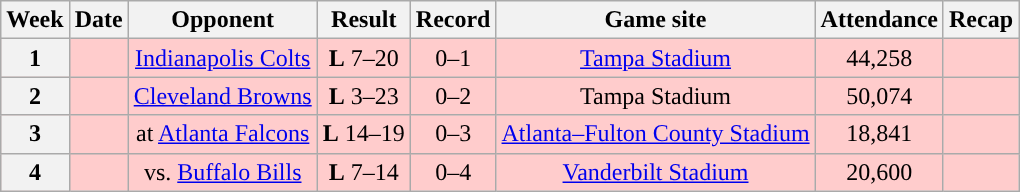<table class="wikitable" style="text-align:center">
<tr>
<th>Week</th>
<th>Date</th>
<th>Opponent</th>
<th>Result</th>
<th>Record</th>
<th>Game site</th>
<th>Attendance</th>
<th>Recap</th>
</tr>
<tr style="background:#fcc">
<th>1</th>
<td></td>
<td><a href='#'>Indianapolis Colts</a></td>
<td><strong>L</strong> 7–20</td>
<td>0–1</td>
<td><a href='#'>Tampa Stadium</a></td>
<td>44,258</td>
<td></td>
</tr>
<tr style="background:#fcc">
<th>2</th>
<td></td>
<td><a href='#'>Cleveland Browns</a></td>
<td><strong>L</strong> 3–23</td>
<td>0–2</td>
<td>Tampa Stadium</td>
<td>50,074</td>
<td></td>
</tr>
<tr style="background:#fcc">
<th>3</th>
<td></td>
<td>at <a href='#'>Atlanta Falcons</a></td>
<td><strong>L</strong> 14–19</td>
<td>0–3</td>
<td><a href='#'>Atlanta–Fulton County Stadium</a></td>
<td>18,841</td>
<td></td>
</tr>
<tr style="background:#fcc">
<th>4</th>
<td></td>
<td>vs. <a href='#'>Buffalo Bills</a></td>
<td><strong>L</strong> 7–14</td>
<td>0–4</td>
<td><a href='#'>Vanderbilt Stadium</a> </td>
<td>20,600</td>
<td></td>
</tr>
</table>
